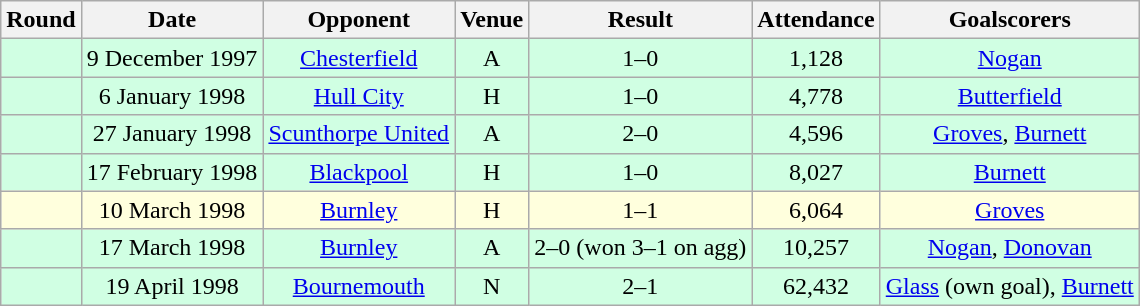<table class="wikitable sortable" style="text-align:center">
<tr>
<th>Round</th>
<th>Date</th>
<th>Opponent</th>
<th>Venue</th>
<th>Result</th>
<th>Attendance</th>
<th>Goalscorers</th>
</tr>
<tr style="background-color: #d0ffe3;">
<td></td>
<td>9 December 1997</td>
<td><a href='#'>Chesterfield</a></td>
<td>A</td>
<td>1–0</td>
<td>1,128</td>
<td><a href='#'>Nogan</a></td>
</tr>
<tr style="background-color: #d0ffe3;">
<td></td>
<td>6 January 1998</td>
<td><a href='#'>Hull City</a></td>
<td>H</td>
<td>1–0</td>
<td>4,778</td>
<td><a href='#'>Butterfield</a></td>
</tr>
<tr style="background-color: #d0ffe3;">
<td></td>
<td>27 January 1998</td>
<td><a href='#'>Scunthorpe United</a></td>
<td>A</td>
<td>2–0</td>
<td>4,596</td>
<td><a href='#'>Groves</a>, <a href='#'>Burnett</a></td>
</tr>
<tr style="background-color: #d0ffe3;">
<td></td>
<td>17 February 1998</td>
<td><a href='#'>Blackpool</a></td>
<td>H</td>
<td>1–0</td>
<td>8,027</td>
<td><a href='#'>Burnett</a></td>
</tr>
<tr style="background-color: #ffffdd;">
<td></td>
<td>10 March 1998</td>
<td><a href='#'>Burnley</a></td>
<td>H</td>
<td>1–1</td>
<td>6,064</td>
<td><a href='#'>Groves</a></td>
</tr>
<tr style="background-color: #d0ffe3;">
<td></td>
<td>17 March 1998</td>
<td><a href='#'>Burnley</a></td>
<td>A</td>
<td>2–0 (won 3–1 on agg)</td>
<td>10,257</td>
<td><a href='#'>Nogan</a>, <a href='#'>Donovan</a></td>
</tr>
<tr style="background-color: #d0ffe3;">
<td></td>
<td>19 April 1998</td>
<td><a href='#'>Bournemouth</a></td>
<td>N</td>
<td>2–1</td>
<td>62,432</td>
<td><a href='#'>Glass</a> (own goal), <a href='#'>Burnett</a></td>
</tr>
</table>
